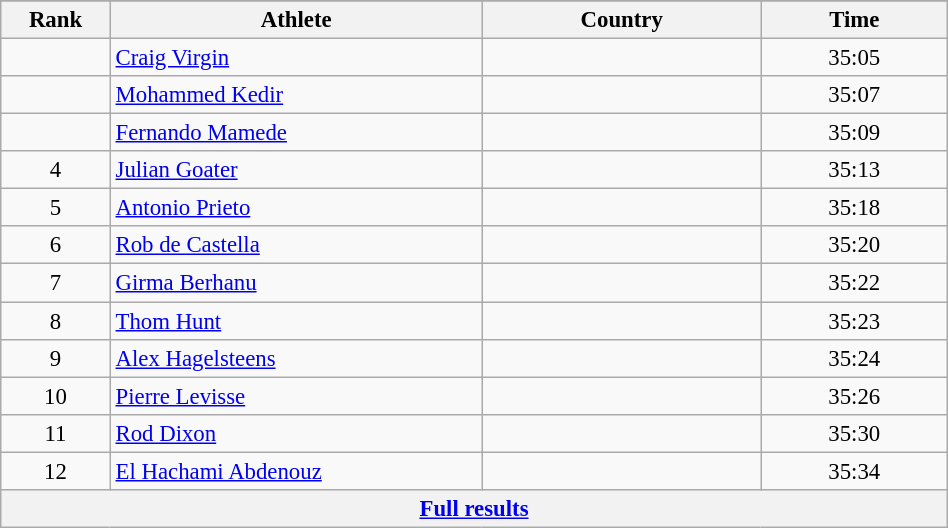<table class="wikitable sortable" style=" text-align:center; font-size:95%;" width="50%">
<tr>
</tr>
<tr>
<th width=5%>Rank</th>
<th width=20%>Athlete</th>
<th width=15%>Country</th>
<th width=10%>Time</th>
</tr>
<tr>
<td align=center></td>
<td align=left><a href='#'>Craig Virgin</a></td>
<td align=left></td>
<td>35:05</td>
</tr>
<tr>
<td align=center></td>
<td align=left><a href='#'>Mohammed Kedir</a></td>
<td align=left></td>
<td>35:07</td>
</tr>
<tr>
<td align=center></td>
<td align=left><a href='#'>Fernando Mamede</a></td>
<td align=left></td>
<td>35:09</td>
</tr>
<tr>
<td align=center>4</td>
<td align=left><a href='#'>Julian Goater</a></td>
<td align=left></td>
<td>35:13</td>
</tr>
<tr>
<td align=center>5</td>
<td align=left><a href='#'>Antonio Prieto</a></td>
<td align=left></td>
<td>35:18</td>
</tr>
<tr>
<td align=center>6</td>
<td align=left><a href='#'>Rob de Castella</a></td>
<td align=left></td>
<td>35:20</td>
</tr>
<tr>
<td align=center>7</td>
<td align=left><a href='#'>Girma Berhanu</a></td>
<td align=left></td>
<td>35:22</td>
</tr>
<tr>
<td align=center>8</td>
<td align=left><a href='#'>Thom Hunt</a></td>
<td align=left></td>
<td>35:23</td>
</tr>
<tr>
<td align=center>9</td>
<td align=left><a href='#'>Alex Hagelsteens</a></td>
<td align=left></td>
<td>35:24</td>
</tr>
<tr>
<td align=center>10</td>
<td align=left><a href='#'>Pierre Levisse</a></td>
<td align=left></td>
<td>35:26</td>
</tr>
<tr>
<td align=center>11</td>
<td align=left><a href='#'>Rod Dixon</a></td>
<td align=left></td>
<td>35:30</td>
</tr>
<tr>
<td align=center>12</td>
<td align=left><a href='#'>El Hachami Abdenouz</a></td>
<td align=left></td>
<td>35:34</td>
</tr>
<tr class="sortbottom">
<th colspan=4 align=center><a href='#'>Full results</a></th>
</tr>
</table>
